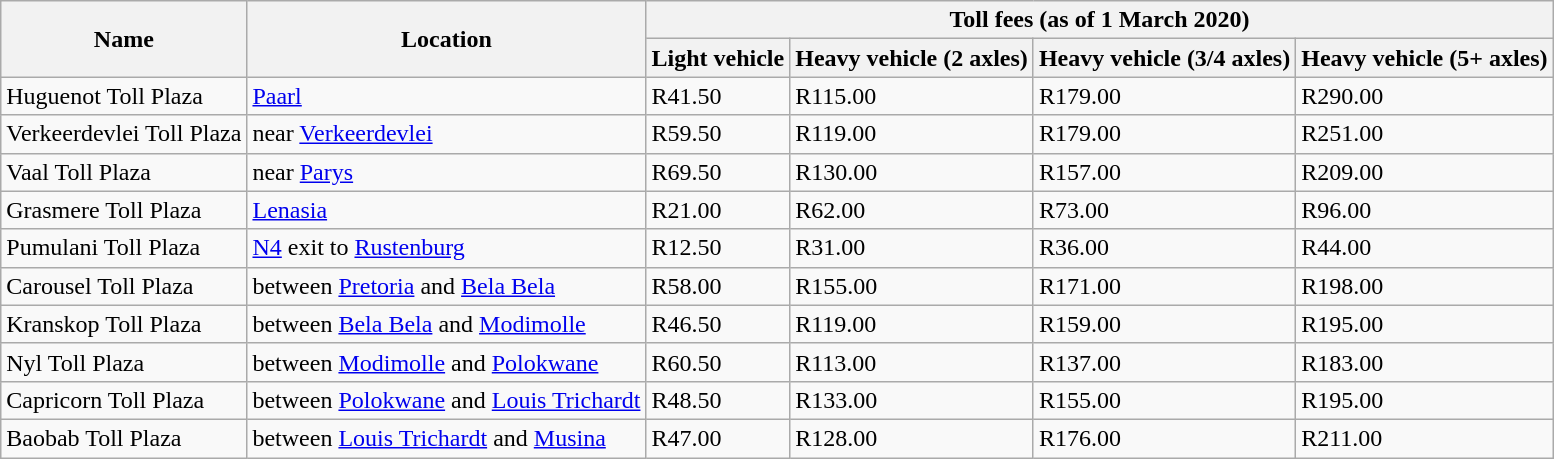<table class="wikitable">
<tr>
<th rowspan="2">Name</th>
<th rowspan="2">Location</th>
<th colspan="4">Toll fees (as of 1 March 2020)</th>
</tr>
<tr>
<th>Light vehicle</th>
<th>Heavy vehicle (2 axles)</th>
<th>Heavy vehicle (3/4 axles)</th>
<th>Heavy vehicle (5+ axles)</th>
</tr>
<tr>
<td>Huguenot Toll Plaza</td>
<td><a href='#'>Paarl</a> <br></td>
<td>R41.50</td>
<td>R115.00</td>
<td>R179.00</td>
<td>R290.00</td>
</tr>
<tr>
<td>Verkeerdevlei Toll Plaza</td>
<td>near <a href='#'>Verkeerdevlei</a> <br></td>
<td>R59.50</td>
<td>R119.00</td>
<td>R179.00</td>
<td>R251.00</td>
</tr>
<tr>
<td>Vaal Toll Plaza</td>
<td>near <a href='#'>Parys</a> <br></td>
<td>R69.50</td>
<td>R130.00</td>
<td>R157.00</td>
<td>R209.00</td>
</tr>
<tr>
<td>Grasmere Toll Plaza</td>
<td><a href='#'>Lenasia</a> <br></td>
<td>R21.00</td>
<td>R62.00</td>
<td>R73.00</td>
<td>R96.00</td>
</tr>
<tr>
<td>Pumulani Toll Plaza</td>
<td><a href='#'>N4</a> exit to <a href='#'>Rustenburg</a> <br></td>
<td>R12.50</td>
<td>R31.00</td>
<td>R36.00</td>
<td>R44.00</td>
</tr>
<tr>
<td>Carousel Toll Plaza</td>
<td>between <a href='#'>Pretoria</a> and <a href='#'>Bela Bela</a> <br></td>
<td>R58.00</td>
<td>R155.00</td>
<td>R171.00</td>
<td>R198.00</td>
</tr>
<tr>
<td>Kranskop Toll Plaza</td>
<td>between <a href='#'>Bela Bela</a> and <a href='#'>Modimolle</a> <br></td>
<td>R46.50</td>
<td>R119.00</td>
<td>R159.00</td>
<td>R195.00</td>
</tr>
<tr>
<td>Nyl Toll Plaza</td>
<td>between <a href='#'>Modimolle</a> and <a href='#'>Polokwane</a> <br></td>
<td>R60.50</td>
<td>R113.00</td>
<td>R137.00</td>
<td>R183.00</td>
</tr>
<tr>
<td>Capricorn Toll Plaza</td>
<td>between <a href='#'>Polokwane</a> and <a href='#'>Louis Trichardt</a> <br></td>
<td>R48.50</td>
<td>R133.00</td>
<td>R155.00</td>
<td>R195.00</td>
</tr>
<tr>
<td>Baobab Toll Plaza</td>
<td>between <a href='#'>Louis Trichardt</a> and <a href='#'>Musina</a> <br></td>
<td>R47.00</td>
<td>R128.00</td>
<td>R176.00</td>
<td>R211.00</td>
</tr>
</table>
